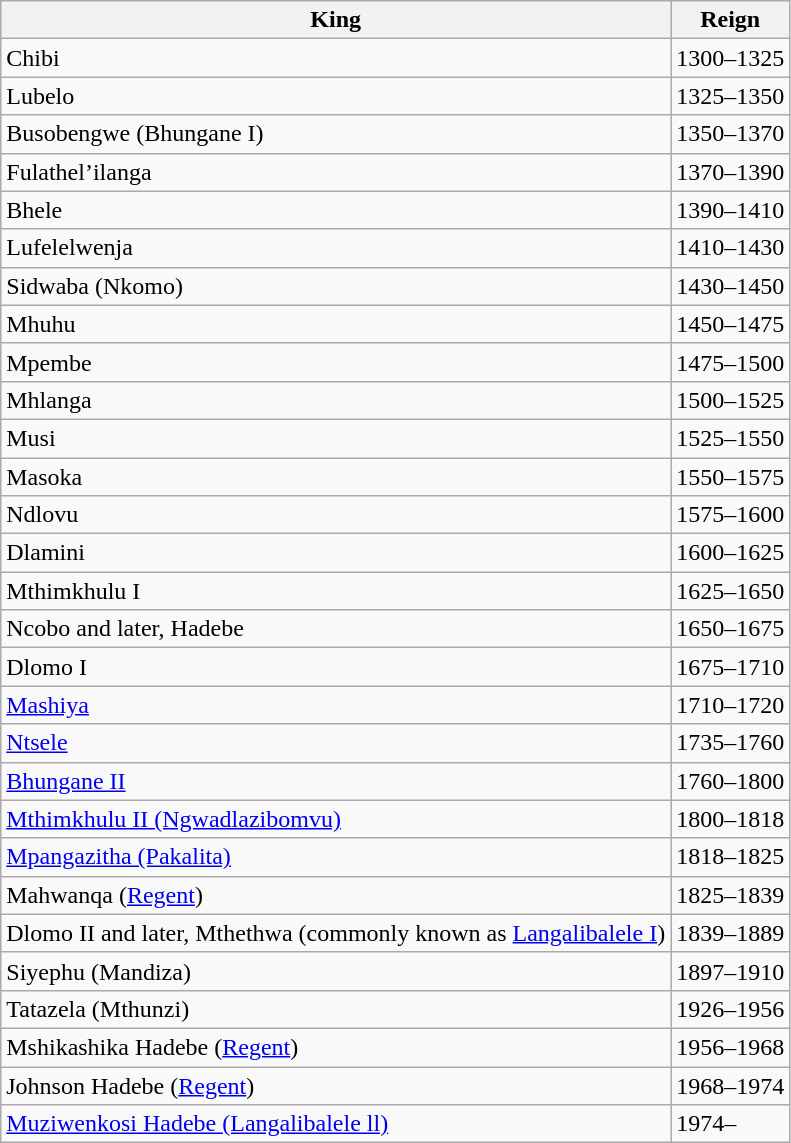<table class="wikitable">
<tr>
<th>King</th>
<th>Reign</th>
</tr>
<tr>
<td>Chibi</td>
<td>1300–1325</td>
</tr>
<tr>
<td>Lubelo</td>
<td>1325–1350</td>
</tr>
<tr>
<td>Busobengwe (Bhungane I)</td>
<td>1350–1370</td>
</tr>
<tr>
<td>Fulathel’ilanga</td>
<td>1370–1390</td>
</tr>
<tr>
<td>Bhele</td>
<td>1390–1410</td>
</tr>
<tr>
<td>Lufelelwenja</td>
<td>1410–1430</td>
</tr>
<tr>
<td>Sidwaba (Nkomo)</td>
<td>1430–1450</td>
</tr>
<tr>
<td>Mhuhu</td>
<td>1450–1475</td>
</tr>
<tr>
<td>Mpembe</td>
<td>1475–1500</td>
</tr>
<tr>
<td>Mhlanga</td>
<td>1500–1525</td>
</tr>
<tr>
<td>Musi</td>
<td>1525–1550</td>
</tr>
<tr>
<td>Masoka</td>
<td>1550–1575</td>
</tr>
<tr>
<td>Ndlovu</td>
<td>1575–1600</td>
</tr>
<tr>
<td>Dlamini</td>
<td>1600–1625</td>
</tr>
<tr>
<td>Mthimkhulu I</td>
<td>1625–1650</td>
</tr>
<tr>
<td>Ncobo and later, Hadebe</td>
<td>1650–1675</td>
</tr>
<tr>
<td>Dlomo I</td>
<td>1675–1710</td>
</tr>
<tr>
<td><a href='#'>Mashiya</a></td>
<td>1710–1720</td>
</tr>
<tr>
<td><a href='#'>Ntsele</a></td>
<td>1735–1760</td>
</tr>
<tr>
<td><a href='#'>Bhungane II</a></td>
<td>1760–1800</td>
</tr>
<tr>
<td><a href='#'>Mthimkhulu II (Ngwadlazibomvu)</a></td>
<td>1800–1818</td>
</tr>
<tr>
<td><a href='#'>Mpangazitha (Pakalita)</a></td>
<td>1818–1825</td>
</tr>
<tr>
<td>Mahwanqa (<a href='#'>Regent</a>)</td>
<td>1825–1839</td>
</tr>
<tr>
<td>Dlomo II and later, Mthethwa (commonly known as <a href='#'>Langalibalele I</a>)</td>
<td>1839–1889</td>
</tr>
<tr>
<td>Siyephu (Mandiza)</td>
<td>1897–1910</td>
</tr>
<tr>
<td>Tatazela (Mthunzi)</td>
<td>1926–1956</td>
</tr>
<tr>
<td>Mshikashika Hadebe (<a href='#'>Regent</a>)</td>
<td>1956–1968</td>
</tr>
<tr>
<td>Johnson Hadebe (<a href='#'>Regent</a>)</td>
<td>1968–1974</td>
</tr>
<tr>
<td><a href='#'>Muziwenkosi Hadebe (Langalibalele ll)</a></td>
<td>1974–</td>
</tr>
</table>
